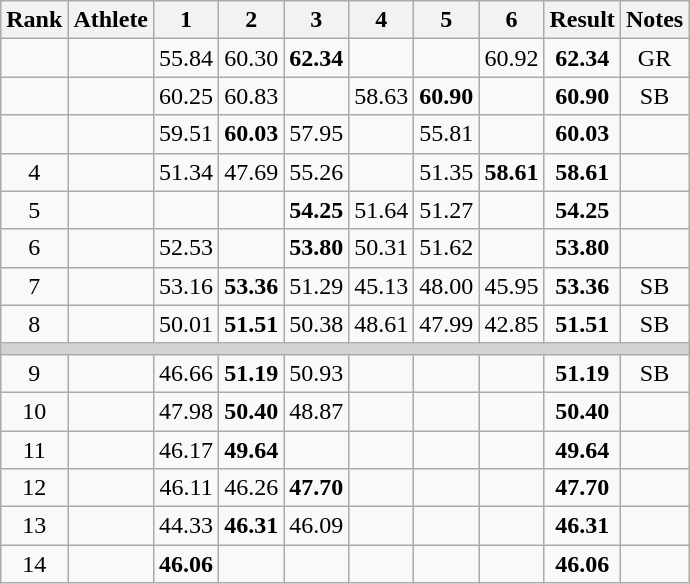<table class="wikitable sortable" style="text-align:center">
<tr>
<th>Rank</th>
<th>Athlete</th>
<th>1</th>
<th>2</th>
<th>3</th>
<th>4</th>
<th>5</th>
<th>6</th>
<th>Result</th>
<th>Notes</th>
</tr>
<tr>
<td></td>
<td align=left></td>
<td>55.84</td>
<td>60.30</td>
<td><strong>62.34</strong></td>
<td></td>
<td></td>
<td>60.92</td>
<td><strong>62.34</strong></td>
<td>GR</td>
</tr>
<tr>
<td></td>
<td align=left></td>
<td>60.25</td>
<td>60.83</td>
<td></td>
<td>58.63</td>
<td><strong>60.90</strong></td>
<td></td>
<td><strong>60.90</strong></td>
<td>SB</td>
</tr>
<tr>
<td></td>
<td align=left></td>
<td>59.51</td>
<td><strong>60.03</strong></td>
<td>57.95</td>
<td></td>
<td>55.81</td>
<td></td>
<td><strong>60.03</strong></td>
<td></td>
</tr>
<tr>
<td>4</td>
<td align=left></td>
<td>51.34</td>
<td>47.69</td>
<td>55.26</td>
<td></td>
<td>51.35</td>
<td><strong>58.61</strong></td>
<td><strong>58.61</strong></td>
<td></td>
</tr>
<tr>
<td>5</td>
<td align=left></td>
<td></td>
<td></td>
<td><strong>54.25</strong></td>
<td>51.64</td>
<td>51.27</td>
<td></td>
<td><strong>54.25</strong></td>
<td></td>
</tr>
<tr>
<td>6</td>
<td align=left></td>
<td>52.53</td>
<td></td>
<td><strong>53.80</strong></td>
<td>50.31</td>
<td>51.62</td>
<td></td>
<td><strong>53.80</strong></td>
<td></td>
</tr>
<tr>
<td>7</td>
<td align=left></td>
<td>53.16</td>
<td><strong>53.36</strong></td>
<td>51.29</td>
<td>45.13</td>
<td>48.00</td>
<td>45.95</td>
<td><strong>53.36</strong></td>
<td>SB</td>
</tr>
<tr>
<td>8</td>
<td align=left></td>
<td>50.01</td>
<td><strong>51.51</strong></td>
<td>50.38</td>
<td>48.61</td>
<td>47.99</td>
<td>42.85</td>
<td><strong>51.51</strong></td>
<td>SB</td>
</tr>
<tr>
<td colspan=10 bgcolor=lightgray></td>
</tr>
<tr>
<td>9</td>
<td align=left></td>
<td>46.66</td>
<td><strong>51.19</strong></td>
<td>50.93</td>
<td></td>
<td></td>
<td></td>
<td><strong>51.19</strong></td>
<td>SB</td>
</tr>
<tr>
<td>10</td>
<td align=left></td>
<td>47.98</td>
<td><strong>50.40</strong></td>
<td>48.87</td>
<td></td>
<td></td>
<td></td>
<td><strong>50.40</strong></td>
<td></td>
</tr>
<tr>
<td>11</td>
<td align=left></td>
<td>46.17</td>
<td><strong>49.64</strong></td>
<td></td>
<td></td>
<td></td>
<td></td>
<td><strong>49.64</strong></td>
<td></td>
</tr>
<tr>
<td>12</td>
<td align=left></td>
<td>46.11</td>
<td>46.26</td>
<td><strong>47.70</strong></td>
<td></td>
<td></td>
<td></td>
<td><strong>47.70</strong></td>
<td></td>
</tr>
<tr>
<td>13</td>
<td align=left></td>
<td>44.33</td>
<td><strong>46.31</strong></td>
<td>46.09</td>
<td></td>
<td></td>
<td></td>
<td><strong>46.31</strong></td>
<td></td>
</tr>
<tr>
<td>14</td>
<td align=left></td>
<td><strong>46.06</strong></td>
<td></td>
<td></td>
<td></td>
<td></td>
<td></td>
<td><strong>46.06</strong></td>
<td></td>
</tr>
</table>
